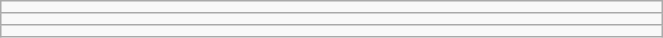<table class="wikitable" style=" text-align:center; font-size:110%;" width="35%">
<tr>
<td></td>
</tr>
<tr>
<td></td>
</tr>
<tr>
<td></td>
</tr>
</table>
